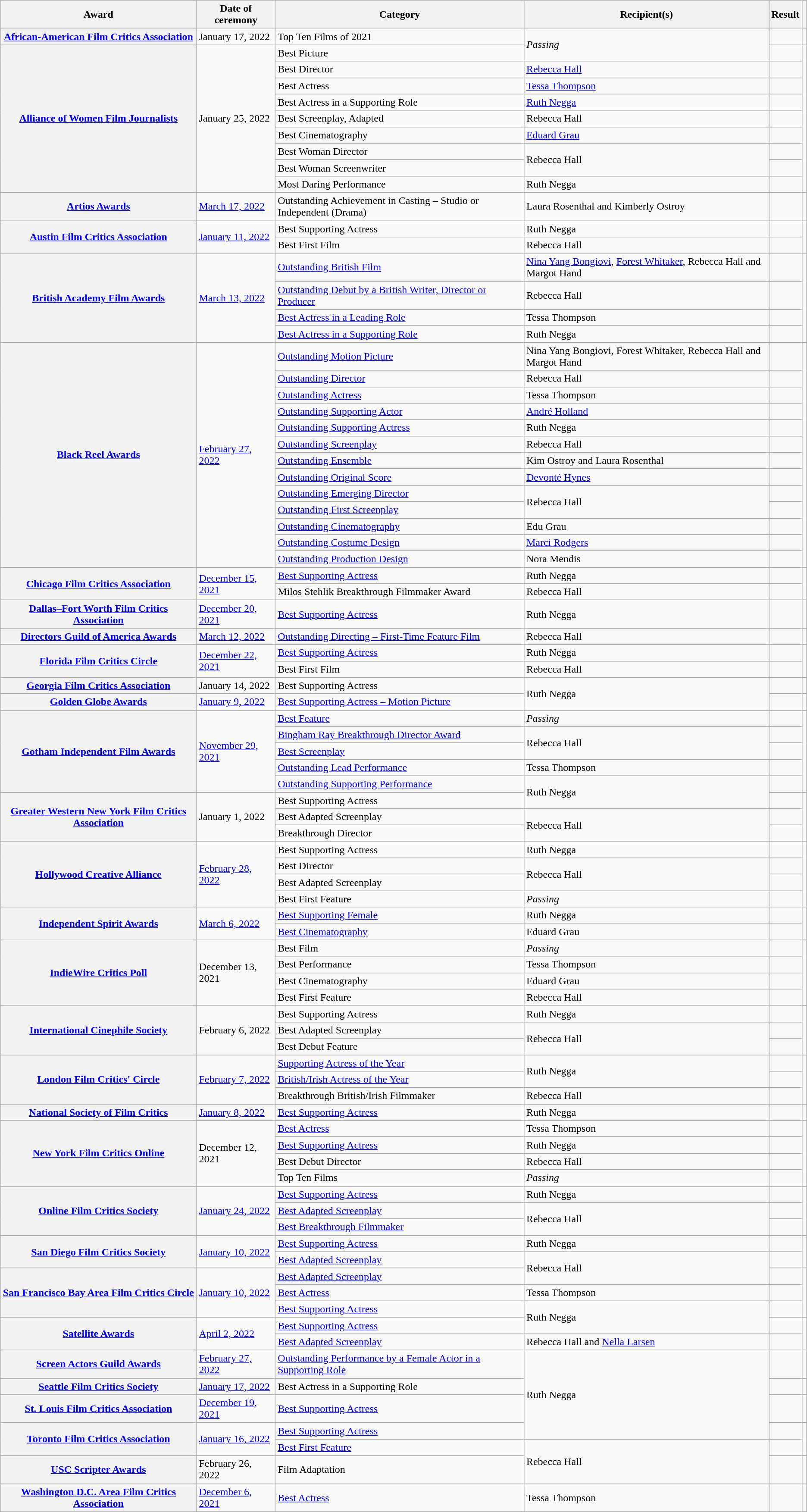<table class="wikitable plainrowheaders sortable">
<tr>
<th scope="col">Award</th>
<th scope="col">Date of ceremony</th>
<th scope="col">Category</th>
<th scope="col">Recipient(s)</th>
<th scope="col">Result</th>
<th scope="col" class="unsortable"></th>
</tr>
<tr>
<th scope="row"><a href='#'>African-American Film Critics Association</a></th>
<td>January 17, 2022</td>
<td>Top Ten Films of 2021</td>
<td rowspan="2"><em>Passing</em></td>
<td></td>
<td></td>
</tr>
<tr>
<th scope="row" rowspan="9"><a href='#'>Alliance of Women Film Journalists</a></th>
<td rowspan="9">January 25, 2022</td>
<td>Best Picture</td>
<td></td>
<td rowspan="9"></td>
</tr>
<tr>
<td>Best Director</td>
<td><a href='#'>Rebecca Hall</a></td>
<td></td>
</tr>
<tr>
<td>Best Actress</td>
<td><a href='#'>Tessa Thompson</a></td>
<td></td>
</tr>
<tr>
<td>Best Actress in a Supporting Role</td>
<td><a href='#'>Ruth Negga</a></td>
<td></td>
</tr>
<tr>
<td>Best Screenplay, Adapted</td>
<td>Rebecca Hall</td>
<td></td>
</tr>
<tr>
<td>Best Cinematography</td>
<td><a href='#'>Eduard Grau</a></td>
<td></td>
</tr>
<tr>
<td>Best Woman Director</td>
<td rowspan="2">Rebecca Hall</td>
<td></td>
</tr>
<tr>
<td>Best Woman Screenwriter</td>
<td></td>
</tr>
<tr>
<td>Most Daring Performance</td>
<td>Ruth Negga</td>
<td></td>
</tr>
<tr>
<th scope="row"><a href='#'>Artios Awards</a></th>
<td><a href='#'>March 17, 2022</a></td>
<td>Outstanding Achievement in Casting – Studio or Independent (Drama)</td>
<td>Laura Rosenthal and Kimberly Ostroy</td>
<td></td>
<td></td>
</tr>
<tr>
<th scope="row" rowspan="2"><a href='#'>Austin Film Critics Association</a></th>
<td rowspan="2"><a href='#'>January 11, 2022</a></td>
<td>Best Supporting Actress</td>
<td>Ruth Negga</td>
<td></td>
<td rowspan="2"></td>
</tr>
<tr>
<td>Best First Film</td>
<td>Rebecca Hall</td>
<td></td>
</tr>
<tr>
<th scope="row" rowspan="4"><a href='#'>British Academy Film Awards</a></th>
<td rowspan="4"><a href='#'>March 13, 2022</a></td>
<td><a href='#'>Outstanding British Film</a></td>
<td><a href='#'>Nina Yang Bongiovi</a>, <a href='#'>Forest Whitaker</a>, Rebecca Hall and Margot Hand</td>
<td></td>
<td rowspan="4"></td>
</tr>
<tr>
<td><a href='#'>Outstanding Debut by a British Writer, Director or Producer</a></td>
<td>Rebecca Hall</td>
<td></td>
</tr>
<tr>
<td><a href='#'>Best Actress in a Leading Role</a></td>
<td>Tessa Thompson</td>
<td></td>
</tr>
<tr>
<td><a href='#'>Best Actress in a Supporting Role</a></td>
<td>Ruth Negga</td>
<td></td>
</tr>
<tr>
<th scope="row" rowspan="13"><a href='#'>Black Reel Awards</a></th>
<td rowspan="13"><a href='#'>February 27, 2022</a></td>
<td><a href='#'>Outstanding Motion Picture</a></td>
<td>Nina Yang Bongiovi, Forest Whitaker, Rebecca Hall and Margot Hand</td>
<td></td>
<td rowspan="13"></td>
</tr>
<tr>
<td><a href='#'>Outstanding Director</a></td>
<td>Rebecca Hall</td>
<td></td>
</tr>
<tr>
<td><a href='#'>Outstanding Actress</a></td>
<td>Tessa Thompson</td>
<td></td>
</tr>
<tr>
<td><a href='#'>Outstanding Supporting Actor</a></td>
<td><a href='#'>André Holland</a></td>
<td></td>
</tr>
<tr>
<td><a href='#'>Outstanding Supporting Actress</a></td>
<td>Ruth Negga</td>
<td></td>
</tr>
<tr>
<td><a href='#'>Outstanding Screenplay</a></td>
<td>Rebecca Hall</td>
<td></td>
</tr>
<tr>
<td><a href='#'>Outstanding Ensemble</a></td>
<td>Kim Ostroy and Laura Rosenthal</td>
<td></td>
</tr>
<tr>
<td><a href='#'>Outstanding Original Score</a></td>
<td><a href='#'>Devonté Hynes</a></td>
<td></td>
</tr>
<tr>
<td><a href='#'>Outstanding Emerging Director</a></td>
<td rowspan="2">Rebecca Hall</td>
<td></td>
</tr>
<tr>
<td><a href='#'>Outstanding First Screenplay</a></td>
<td></td>
</tr>
<tr>
<td><a href='#'>Outstanding Cinematography</a></td>
<td>Edu Grau</td>
<td></td>
</tr>
<tr>
<td><a href='#'>Outstanding Costume Design</a></td>
<td><a href='#'>Marci Rodgers</a></td>
<td></td>
</tr>
<tr>
<td><a href='#'>Outstanding Production Design</a></td>
<td>Nora Mendis</td>
<td></td>
</tr>
<tr>
<th scope="row" rowspan="2"><a href='#'>Chicago Film Critics Association</a></th>
<td rowspan="2"><a href='#'>December 15, 2021</a></td>
<td><a href='#'>Best Supporting Actress</a></td>
<td>Ruth Negga</td>
<td></td>
<td rowspan="2"></td>
</tr>
<tr>
<td>Milos Stehlik Breakthrough Filmmaker Award</td>
<td>Rebecca Hall</td>
<td></td>
</tr>
<tr>
<th scope="row"><a href='#'>Dallas–Fort Worth Film Critics Association</a></th>
<td><a href='#'>December 20, 2021</a></td>
<td><a href='#'>Best Supporting Actress</a></td>
<td>Ruth Negga</td>
<td></td>
<td></td>
</tr>
<tr>
<th scope="row"><a href='#'>Directors Guild of America Awards</a></th>
<td><a href='#'>March 12, 2022</a></td>
<td><a href='#'>Outstanding Directing – First-Time Feature Film</a></td>
<td>Rebecca Hall</td>
<td></td>
<td></td>
</tr>
<tr>
<th scope="row" rowspan="2"><a href='#'>Florida Film Critics Circle</a></th>
<td rowspan="2"><a href='#'>December 22, 2021</a></td>
<td><a href='#'>Best Supporting Actress</a></td>
<td>Ruth Negga</td>
<td></td>
<td rowspan="2"></td>
</tr>
<tr>
<td>Best First Film</td>
<td>Rebecca Hall</td>
<td></td>
</tr>
<tr>
<th scope="row"><a href='#'>Georgia Film Critics Association</a></th>
<td>January 14, 2022</td>
<td>Best Supporting Actress</td>
<td rowspan="2">Ruth Negga</td>
<td></td>
<td></td>
</tr>
<tr>
<th scope="row"><a href='#'>Golden Globe Awards</a></th>
<td><a href='#'>January 9, 2022</a></td>
<td><a href='#'>Best Supporting Actress – Motion Picture</a></td>
<td></td>
<td></td>
</tr>
<tr>
<th scope="row" rowspan="5"><a href='#'>Gotham Independent Film Awards</a></th>
<td rowspan="5"><a href='#'>November 29, 2021</a></td>
<td><a href='#'>Best Feature</a></td>
<td><em>Passing</em></td>
<td></td>
<td rowspan="5"></td>
</tr>
<tr>
<td><a href='#'>Bingham Ray Breakthrough Director Award</a></td>
<td rowspan="2">Rebecca Hall</td>
<td></td>
</tr>
<tr>
<td><a href='#'>Best Screenplay</a></td>
<td></td>
</tr>
<tr>
<td><a href='#'>Outstanding Lead Performance</a></td>
<td>Tessa Thompson</td>
<td></td>
</tr>
<tr>
<td><a href='#'>Outstanding Supporting Performance</a></td>
<td rowspan="2">Ruth Negga</td>
<td></td>
</tr>
<tr>
<th scope="row" rowspan="3"><a href='#'>Greater Western New York Film Critics Association</a></th>
<td rowspan="3">January 1, 2022</td>
<td>Best Supporting Actress</td>
<td></td>
<td rowspan="3" align=center></td>
</tr>
<tr>
<td>Best Adapted Screenplay</td>
<td rowspan="2">Rebecca Hall</td>
<td></td>
</tr>
<tr>
<td>Breakthrough Director</td>
<td></td>
</tr>
<tr>
<th scope="row" rowspan="4"><a href='#'>Hollywood Creative Alliance</a></th>
<td rowspan="4"><a href='#'>February 28, 2022</a></td>
<td>Best Supporting Actress</td>
<td>Ruth Negga</td>
<td></td>
<td rowspan="4"></td>
</tr>
<tr>
<td>Best Director</td>
<td rowspan="2">Rebecca Hall</td>
<td></td>
</tr>
<tr>
<td>Best Adapted Screenplay</td>
<td></td>
</tr>
<tr>
<td>Best First Feature</td>
<td><em>Passing</em></td>
<td></td>
</tr>
<tr>
<th scope="row" rowspan="2"><a href='#'>Independent Spirit Awards</a></th>
<td rowspan="2"><a href='#'>March 6, 2022</a></td>
<td><a href='#'>Best Supporting Female</a></td>
<td>Ruth Negga</td>
<td></td>
<td rowspan="2"></td>
</tr>
<tr>
<td><a href='#'>Best Cinematography</a></td>
<td>Eduard Grau</td>
<td></td>
</tr>
<tr>
<th scope="row" rowspan="4"><a href='#'>IndieWire Critics Poll</a></th>
<td rowspan="4">December 13, 2021</td>
<td>Best Film</td>
<td><em>Passing</em></td>
<td></td>
<td rowspan="4"></td>
</tr>
<tr>
<td>Best Performance</td>
<td>Tessa Thompson</td>
<td></td>
</tr>
<tr>
<td>Best Cinematography</td>
<td>Eduard Grau</td>
<td></td>
</tr>
<tr>
<td>Best First Feature</td>
<td>Rebecca Hall</td>
<td></td>
</tr>
<tr>
<th scope="row" rowspan="3"><a href='#'>International Cinephile Society</a></th>
<td rowspan="3">February 6, 2022</td>
<td>Best Supporting Actress</td>
<td>Ruth Negga</td>
<td></td>
<td rowspan="3"></td>
</tr>
<tr>
<td>Best Adapted Screenplay</td>
<td rowspan="2">Rebecca Hall</td>
<td></td>
</tr>
<tr>
<td>Best Debut Feature</td>
<td></td>
</tr>
<tr>
<th scope="row" rowspan="3"><a href='#'>London Film Critics' Circle</a></th>
<td rowspan="3"><a href='#'>February 7, 2022</a></td>
<td><a href='#'>Supporting Actress of the Year</a></td>
<td rowspan="2">Ruth Negga</td>
<td></td>
<td rowspan="3"></td>
</tr>
<tr>
<td><a href='#'>British/Irish Actress of the Year</a></td>
<td></td>
</tr>
<tr>
<td>Breakthrough British/Irish Filmmaker</td>
<td>Rebecca Hall</td>
<td></td>
</tr>
<tr>
<th scope="row"><a href='#'>National Society of Film Critics</a></th>
<td><a href='#'>January 8, 2022</a></td>
<td><a href='#'>Best Supporting Actress</a></td>
<td>Ruth Negga</td>
<td></td>
<td></td>
</tr>
<tr>
<th scope="row" rowspan="4"><a href='#'>New York Film Critics Online</a></th>
<td rowspan="4">December 12, 2021</td>
<td><a href='#'>Best Actress</a></td>
<td>Tessa Thompson</td>
<td></td>
<td rowspan="4"></td>
</tr>
<tr>
<td><a href='#'>Best Supporting Actress</a></td>
<td>Ruth Negga</td>
<td></td>
</tr>
<tr>
<td>Best Debut Director</td>
<td>Rebecca Hall</td>
<td></td>
</tr>
<tr>
<td>Top Ten Films</td>
<td><em>Passing</em></td>
<td></td>
</tr>
<tr>
<th scope="row" rowspan="3"><a href='#'>Online Film Critics Society</a></th>
<td rowspan="3"><a href='#'>January 24, 2022</a></td>
<td><a href='#'>Best Supporting Actress</a></td>
<td>Ruth Negga</td>
<td></td>
<td rowspan="3"></td>
</tr>
<tr>
<td><a href='#'>Best Adapted Screenplay</a></td>
<td rowspan="2">Rebecca Hall</td>
<td></td>
</tr>
<tr>
<td><a href='#'>Best Breakthrough Filmmaker</a></td>
<td></td>
</tr>
<tr>
<th scope="row" rowspan="2"><a href='#'>San Diego Film Critics Society</a></th>
<td rowspan="2"><a href='#'>January 10, 2022</a></td>
<td><a href='#'>Best Supporting Actress</a></td>
<td>Ruth Negga</td>
<td></td>
<td rowspan="2"></td>
</tr>
<tr>
<td><a href='#'>Best Adapted Screenplay</a></td>
<td rowspan="2">Rebecca Hall</td>
<td></td>
</tr>
<tr>
<th scope="row" rowspan="3"><a href='#'>San Francisco Bay Area Film Critics Circle</a></th>
<td rowspan="3"><a href='#'>January 10, 2022</a></td>
<td><a href='#'>Best Adapted Screenplay</a></td>
<td></td>
<td rowspan="3"></td>
</tr>
<tr>
<td><a href='#'>Best Actress</a></td>
<td>Tessa Thompson</td>
<td></td>
</tr>
<tr>
<td><a href='#'>Best Supporting Actress</a></td>
<td rowspan="2">Ruth Negga</td>
<td></td>
</tr>
<tr>
<th scope="row" rowspan="2"><a href='#'>Satellite Awards</a></th>
<td rowspan="2"><a href='#'>April 2, 2022</a></td>
<td><a href='#'>Best Supporting Actress</a></td>
<td></td>
<td rowspan="2"></td>
</tr>
<tr>
<td><a href='#'>Best Adapted Screenplay</a></td>
<td>Rebecca Hall and <a href='#'>Nella Larsen</a></td>
<td></td>
</tr>
<tr>
<th scope="row"><a href='#'>Screen Actors Guild Awards</a></th>
<td><a href='#'>February 27, 2022</a></td>
<td><a href='#'>Outstanding Performance by a Female Actor in a Supporting Role</a></td>
<td rowspan="4">Ruth Negga</td>
<td></td>
<td></td>
</tr>
<tr>
<th scope="row"><a href='#'>Seattle Film Critics Society</a></th>
<td><a href='#'>January 17, 2022</a></td>
<td>Best Actress in a Supporting Role</td>
<td></td>
<td></td>
</tr>
<tr>
<th scope="row"><a href='#'>St. Louis Film Critics Association</a></th>
<td><a href='#'>December 19, 2021</a></td>
<td><a href='#'>Best Supporting Actress</a></td>
<td></td>
<td></td>
</tr>
<tr>
<th scope="row" rowspan="2"><a href='#'>Toronto Film Critics Association</a></th>
<td rowspan="2"><a href='#'>January 16, 2022</a></td>
<td><a href='#'>Best Supporting Actress</a></td>
<td></td>
<td rowspan="2"></td>
</tr>
<tr>
<td><a href='#'>Best First Feature</a></td>
<td rowspan="2">Rebecca Hall</td>
<td></td>
</tr>
<tr>
<th scope="row"><a href='#'>USC Scripter Awards</a></th>
<td>February 26, 2022</td>
<td>Film Adaptation</td>
<td></td>
<td></td>
</tr>
<tr>
<th scope="row"><a href='#'>Washington D.C. Area Film Critics Association</a></th>
<td><a href='#'>December 6, 2021</a></td>
<td><a href='#'>Best Actress</a></td>
<td>Tessa Thompson</td>
<td></td>
<td></td>
</tr>
</table>
